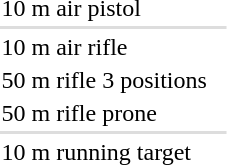<table>
<tr>
<td>10 m air pistol</td>
<td></td>
<td></td>
<td></td>
</tr>
<tr bgcolor=#dddddd>
<td colspan=4></td>
</tr>
<tr>
<td>10 m air rifle</td>
<td></td>
<td></td>
<td></td>
</tr>
<tr>
<td>50 m rifle 3 positions</td>
<td></td>
<td></td>
<td></td>
</tr>
<tr>
<td>50 m rifle prone</td>
<td></td>
<td></td>
<td></td>
</tr>
<tr bgcolor=#dddddd>
<td colspan=4></td>
</tr>
<tr>
<td>10 m running target</td>
<td></td>
<td></td>
<td></td>
</tr>
</table>
